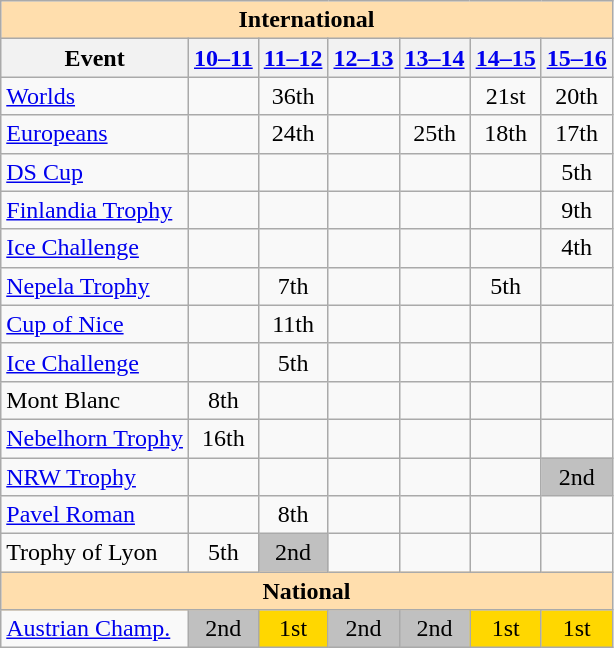<table class="wikitable" style="text-align:center">
<tr>
<th style="background-color: #ffdead; " colspan=7 align=center>International</th>
</tr>
<tr>
<th>Event</th>
<th><a href='#'>10–11</a></th>
<th><a href='#'>11–12</a></th>
<th><a href='#'>12–13</a></th>
<th><a href='#'>13–14</a></th>
<th><a href='#'>14–15</a></th>
<th><a href='#'>15–16</a></th>
</tr>
<tr>
<td align=left><a href='#'>Worlds</a></td>
<td></td>
<td>36th</td>
<td></td>
<td></td>
<td>21st</td>
<td>20th</td>
</tr>
<tr>
<td align=left><a href='#'>Europeans</a></td>
<td></td>
<td>24th</td>
<td></td>
<td>25th</td>
<td>18th</td>
<td>17th</td>
</tr>
<tr>
<td align=left> <a href='#'>DS Cup</a></td>
<td></td>
<td></td>
<td></td>
<td></td>
<td></td>
<td>5th</td>
</tr>
<tr>
<td align=left> <a href='#'>Finlandia Trophy</a></td>
<td></td>
<td></td>
<td></td>
<td></td>
<td></td>
<td>9th</td>
</tr>
<tr>
<td align=left> <a href='#'>Ice Challenge</a></td>
<td></td>
<td></td>
<td></td>
<td></td>
<td></td>
<td>4th</td>
</tr>
<tr>
<td align=left> <a href='#'>Nepela Trophy</a></td>
<td></td>
<td>7th</td>
<td></td>
<td></td>
<td>5th</td>
<td></td>
</tr>
<tr>
<td align=left><a href='#'>Cup of Nice</a></td>
<td></td>
<td>11th</td>
<td></td>
<td></td>
<td></td>
<td></td>
</tr>
<tr>
<td align=left><a href='#'>Ice Challenge</a></td>
<td></td>
<td>5th</td>
<td></td>
<td></td>
<td></td>
<td></td>
</tr>
<tr>
<td align=left>Mont Blanc</td>
<td>8th</td>
<td></td>
<td></td>
<td></td>
<td></td>
<td></td>
</tr>
<tr>
<td align=left><a href='#'>Nebelhorn Trophy</a></td>
<td>16th</td>
<td></td>
<td></td>
<td></td>
<td></td>
<td></td>
</tr>
<tr>
<td align=left><a href='#'>NRW Trophy</a></td>
<td></td>
<td></td>
<td></td>
<td></td>
<td></td>
<td bgcolor=silver>2nd</td>
</tr>
<tr>
<td align=left><a href='#'>Pavel Roman</a></td>
<td></td>
<td>8th</td>
<td></td>
<td></td>
<td></td>
<td></td>
</tr>
<tr>
<td align=left>Trophy of Lyon</td>
<td>5th</td>
<td bgcolor=silver>2nd</td>
<td></td>
<td></td>
<td></td>
<td></td>
</tr>
<tr>
<th style="background-color: #ffdead; " colspan=7 align=center>National</th>
</tr>
<tr>
<td align=left><a href='#'>Austrian Champ.</a></td>
<td bgcolor=silver>2nd</td>
<td bgcolor=gold>1st</td>
<td bgcolor=silver>2nd</td>
<td bgcolor=silver>2nd</td>
<td bgcolor=gold>1st</td>
<td bgcolor=gold>1st</td>
</tr>
</table>
